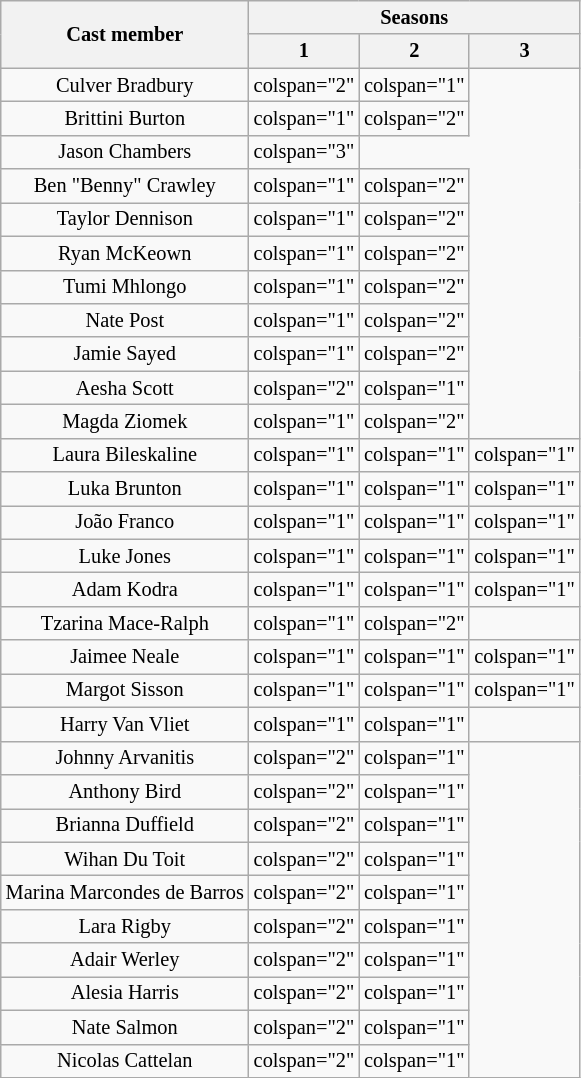<table class="wikitable plainrowheaders" style="text-align:center; font-size:85%">
<tr>
<th scope="col" rowspan="2">Cast member</th>
<th colspan="10">Seasons</th>
</tr>
<tr>
<th scope="col">1</th>
<th scope="col">2</th>
<th scope="col">3</th>
</tr>
<tr>
<td>Culver Bradbury</td>
<td>colspan="2" </td>
<td>colspan="1" </td>
</tr>
<tr>
<td>Brittini Burton</td>
<td>colspan="1" </td>
<td>colspan="2" </td>
</tr>
<tr>
<td>Jason Chambers</td>
<td>colspan="3" </td>
</tr>
<tr>
<td>Ben "Benny" Crawley</td>
<td>colspan="1" </td>
<td>colspan="2" </td>
</tr>
<tr>
<td>Taylor Dennison</td>
<td>colspan="1" </td>
<td>colspan="2" </td>
</tr>
<tr>
<td>Ryan McKeown</td>
<td>colspan="1" </td>
<td>colspan="2" </td>
</tr>
<tr>
<td>Tumi Mhlongo</td>
<td>colspan="1" </td>
<td>colspan="2" </td>
</tr>
<tr>
<td>Nate Post</td>
<td>colspan="1" </td>
<td>colspan="2" </td>
</tr>
<tr>
<td>Jamie Sayed</td>
<td>colspan="1" </td>
<td>colspan="2" </td>
</tr>
<tr>
<td>Aesha Scott</td>
<td>colspan="2" </td>
<td>colspan="1" </td>
</tr>
<tr>
<td>Magda Ziomek</td>
<td>colspan="1" </td>
<td>colspan="2" </td>
</tr>
<tr>
<td>Laura Bileskaline</td>
<td>colspan="1" </td>
<td>colspan="1" </td>
<td>colspan="1" </td>
</tr>
<tr>
<td>Luka Brunton</td>
<td>colspan="1" </td>
<td>colspan="1" </td>
<td>colspan="1" </td>
</tr>
<tr>
<td>João Franco</td>
<td>colspan="1" </td>
<td>colspan="1" </td>
<td>colspan="1" </td>
</tr>
<tr>
<td>Luke Jones</td>
<td>colspan="1" </td>
<td>colspan="1" </td>
<td>colspan="1" </td>
</tr>
<tr>
<td>Adam Kodra</td>
<td>colspan="1" </td>
<td>colspan="1" </td>
<td>colspan="1" </td>
</tr>
<tr>
<td>Tzarina Mace-Ralph</td>
<td>colspan="1" </td>
<td>colspan="2" </td>
</tr>
<tr>
<td>Jaimee Neale</td>
<td>colspan="1" </td>
<td>colspan="1" </td>
<td>colspan="1" </td>
</tr>
<tr>
<td>Margot Sisson</td>
<td>colspan="1" </td>
<td>colspan="1" </td>
<td>colspan="1" </td>
</tr>
<tr>
<td>Harry Van Vliet</td>
<td>colspan="1" </td>
<td>colspan="1" </td>
<td></td>
</tr>
<tr>
<td>Johnny Arvanitis</td>
<td>colspan="2" </td>
<td>colspan="1" </td>
</tr>
<tr>
<td>Anthony Bird</td>
<td>colspan="2" </td>
<td>colspan="1" </td>
</tr>
<tr>
<td>Brianna Duffield</td>
<td>colspan="2" </td>
<td>colspan="1" </td>
</tr>
<tr>
<td>Wihan Du Toit</td>
<td>colspan="2" </td>
<td>colspan="1" </td>
</tr>
<tr>
<td>Marina Marcondes de Barros</td>
<td>colspan="2" </td>
<td>colspan="1" </td>
</tr>
<tr>
<td>Lara Rigby</td>
<td>colspan="2" </td>
<td>colspan="1" </td>
</tr>
<tr>
<td>Adair Werley</td>
<td>colspan="2" </td>
<td>colspan="1" </td>
</tr>
<tr>
<td>Alesia Harris</td>
<td>colspan="2" </td>
<td>colspan="1" </td>
</tr>
<tr>
<td>Nate Salmon</td>
<td>colspan="2" </td>
<td>colspan="1" </td>
</tr>
<tr>
<td>Nicolas Cattelan</td>
<td>colspan="2" </td>
<td>colspan="1" </td>
</tr>
</table>
